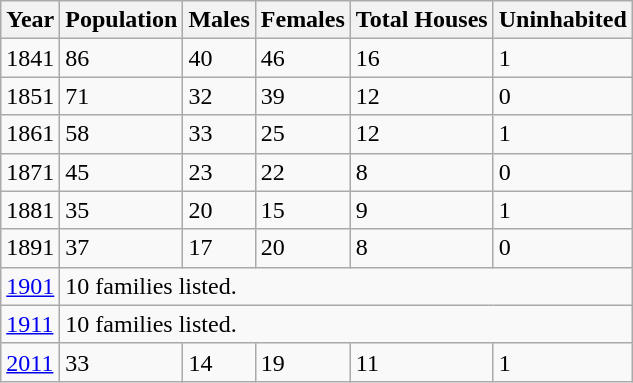<table class="wikitable">
<tr>
<th>Year</th>
<th>Population</th>
<th>Males</th>
<th>Females</th>
<th>Total Houses</th>
<th>Uninhabited</th>
</tr>
<tr>
<td>1841</td>
<td>86</td>
<td>40</td>
<td>46</td>
<td>16</td>
<td>1</td>
</tr>
<tr>
<td>1851</td>
<td>71</td>
<td>32</td>
<td>39</td>
<td>12</td>
<td>0</td>
</tr>
<tr>
<td>1861</td>
<td>58</td>
<td>33</td>
<td>25</td>
<td>12</td>
<td>1</td>
</tr>
<tr>
<td>1871</td>
<td>45</td>
<td>23</td>
<td>22</td>
<td>8</td>
<td>0</td>
</tr>
<tr>
<td>1881</td>
<td>35</td>
<td>20</td>
<td>15</td>
<td>9</td>
<td>1</td>
</tr>
<tr>
<td>1891</td>
<td>37</td>
<td>17</td>
<td>20</td>
<td>8</td>
<td>0</td>
</tr>
<tr>
<td><a href='#'>1901</a></td>
<td colspan = 5>10 families listed.</td>
</tr>
<tr>
<td><a href='#'>1911</a></td>
<td colspan = 5>10 families listed.</td>
</tr>
<tr>
<td><a href='#'>2011</a></td>
<td>33</td>
<td>14</td>
<td>19</td>
<td>11</td>
<td>1 </td>
</tr>
</table>
